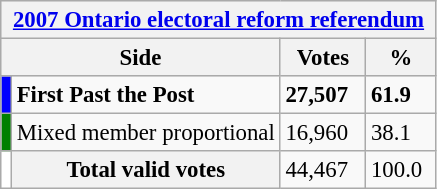<table class="wikitable" style="font-size: 95%; clear:both">
<tr style="background-color:#E9E9E9">
<th colspan=4><a href='#'>2007 Ontario electoral reform referendum</a></th>
</tr>
<tr style="background-color:#E9E9E9">
<th colspan=2 style="width: 130px">Side</th>
<th style="width: 50px">Votes</th>
<th style="width: 40px">%</th>
</tr>
<tr>
<td bgcolor="blue"></td>
<td><strong>First Past the Post</strong></td>
<td><strong>27,507</strong></td>
<td><strong>61.9</strong></td>
</tr>
<tr>
<td bgcolor="green"></td>
<td>Mixed member proportional</td>
<td>16,960</td>
<td>38.1</td>
</tr>
<tr>
<td bgcolor="white"></td>
<th>Total valid votes</th>
<td>44,467</td>
<td>100.0</td>
</tr>
</table>
